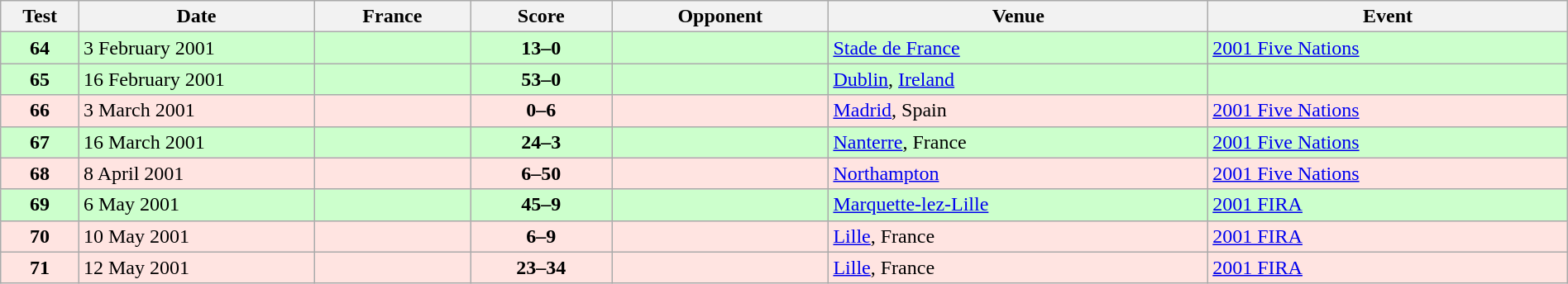<table class="wikitable sortable" style="width:100%">
<tr>
<th style="width:5%">Test</th>
<th style="width:15%">Date</th>
<th style="width:10%">France</th>
<th style="width:9%">Score</th>
<th>Opponent</th>
<th>Venue</th>
<th>Event</th>
</tr>
<tr bgcolor=#ccffcc>
<td align=center><strong>64</strong></td>
<td>3 February 2001</td>
<td></td>
<td align="center"><strong>13–0</strong></td>
<td></td>
<td><a href='#'>Stade de France</a></td>
<td><a href='#'>2001 Five Nations</a></td>
</tr>
<tr bgcolor=#ccffcc>
<td align=center><strong>65</strong></td>
<td>16 February 2001</td>
<td></td>
<td align="center"><strong>53–0</strong></td>
<td></td>
<td><a href='#'>Dublin</a>, <a href='#'>Ireland</a></td>
<td></td>
</tr>
<tr bgcolor=FFE4E1>
<td align=center><strong>66</strong></td>
<td>3 March 2001</td>
<td></td>
<td align="center"><strong>0–6</strong></td>
<td></td>
<td><a href='#'>Madrid</a>, Spain</td>
<td><a href='#'>2001 Five Nations</a></td>
</tr>
<tr bgcolor=#ccffcc>
<td align=center><strong>67</strong></td>
<td>16 March 2001</td>
<td></td>
<td align="center"><strong>24–3</strong></td>
<td></td>
<td><a href='#'>Nanterre</a>, France</td>
<td><a href='#'>2001 Five Nations</a></td>
</tr>
<tr bgcolor=FFE4E1>
<td align=center><strong>68</strong></td>
<td>8 April 2001</td>
<td></td>
<td align="center"><strong>6–50</strong></td>
<td></td>
<td><a href='#'>Northampton</a></td>
<td><a href='#'>2001 Five Nations</a></td>
</tr>
<tr bgcolor=#ccffcc>
<td align=center><strong>69</strong></td>
<td>6 May 2001</td>
<td></td>
<td align="center"><strong>45–9</strong></td>
<td></td>
<td><a href='#'>Marquette-lez-Lille</a></td>
<td><a href='#'>2001 FIRA</a></td>
</tr>
<tr bgcolor=FFE4E1>
<td align=center><strong>70</strong></td>
<td>10 May 2001</td>
<td></td>
<td align="center"><strong>6–9</strong></td>
<td></td>
<td><a href='#'>Lille</a>, France</td>
<td><a href='#'>2001 FIRA</a></td>
</tr>
<tr bgcolor=FFE4E1>
<td align=center><strong>71</strong></td>
<td>12 May 2001</td>
<td></td>
<td align="center"><strong>23–34</strong></td>
<td></td>
<td><a href='#'>Lille</a>, France</td>
<td><a href='#'>2001 FIRA</a></td>
</tr>
</table>
